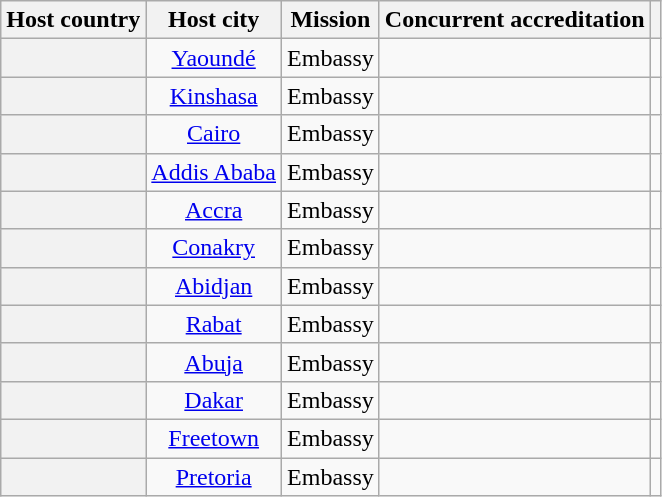<table class="wikitable plainrowheaders" style="text-align:center;">
<tr>
<th scope="col">Host country</th>
<th scope="col">Host city</th>
<th scope="col">Mission</th>
<th scope="col">Concurrent accreditation</th>
<th scope="col"></th>
</tr>
<tr>
<th scope="row"></th>
<td><a href='#'>Yaoundé</a></td>
<td>Embassy</td>
<td></td>
<td></td>
</tr>
<tr>
<th scope="row"></th>
<td><a href='#'>Kinshasa</a></td>
<td>Embassy</td>
<td></td>
<td></td>
</tr>
<tr>
<th scope="row"></th>
<td><a href='#'>Cairo</a></td>
<td>Embassy</td>
<td></td>
<td></td>
</tr>
<tr>
<th scope="row"></th>
<td><a href='#'>Addis Ababa</a></td>
<td>Embassy</td>
<td></td>
<td></td>
</tr>
<tr>
<th scope="row"></th>
<td><a href='#'>Accra</a></td>
<td>Embassy</td>
<td></td>
<td></td>
</tr>
<tr>
<th scope="row"></th>
<td><a href='#'>Conakry</a></td>
<td>Embassy</td>
<td></td>
<td></td>
</tr>
<tr>
<th scope="row"></th>
<td><a href='#'>Abidjan</a></td>
<td>Embassy</td>
<td></td>
<td></td>
</tr>
<tr>
<th scope="row"></th>
<td><a href='#'>Rabat</a></td>
<td>Embassy</td>
<td></td>
<td></td>
</tr>
<tr>
<th scope="row"></th>
<td><a href='#'>Abuja</a></td>
<td>Embassy</td>
<td></td>
<td></td>
</tr>
<tr>
<th scope="row"></th>
<td><a href='#'>Dakar</a></td>
<td>Embassy</td>
<td></td>
<td></td>
</tr>
<tr>
<th scope="row"></th>
<td><a href='#'>Freetown</a></td>
<td>Embassy</td>
<td></td>
<td></td>
</tr>
<tr>
<th scope="row"></th>
<td><a href='#'>Pretoria</a></td>
<td>Embassy</td>
<td></td>
<td></td>
</tr>
</table>
